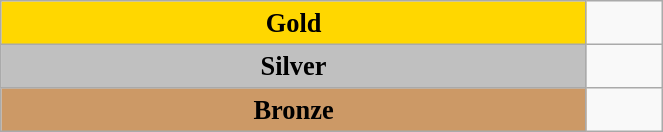<table class="wikitable" style=" text-align:center; font-size:110%;" width="35%">
<tr>
<td rowspan="1" bgcolor="gold"><strong>Gold</strong></td>
<td align=left></td>
</tr>
<tr>
<td rowspan="1" bgcolor="silver"><strong>Silver</strong></td>
<td align=left></td>
</tr>
<tr>
<td rowspan="1" bgcolor="#cc9966"><strong>Bronze</strong></td>
<td align=left></td>
</tr>
</table>
